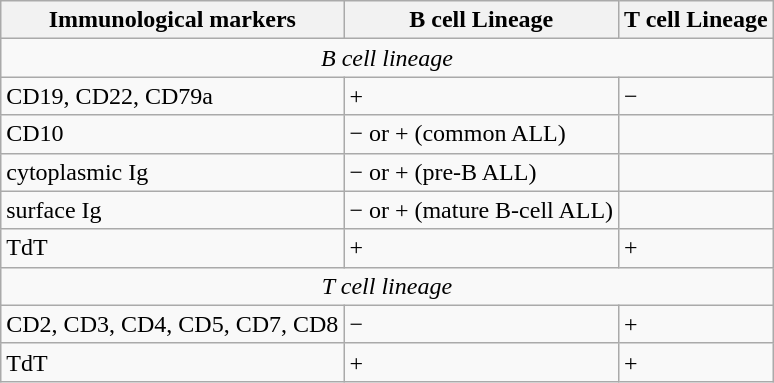<table class="wikitable">
<tr>
<th>Immunological markers</th>
<th>B cell Lineage</th>
<th>T cell Lineage</th>
</tr>
<tr>
<td colspan="3" style="text-align:center;"><em>B cell lineage</em></td>
</tr>
<tr>
<td>CD19, CD22, CD79a</td>
<td>+</td>
<td>−</td>
</tr>
<tr>
<td>CD10</td>
<td>− or + (common ALL)</td>
<td></td>
</tr>
<tr>
<td>cytoplasmic Ig</td>
<td>− or + (pre-B ALL)</td>
<td></td>
</tr>
<tr>
<td>surface Ig</td>
<td>− or + (mature B-cell ALL)</td>
<td></td>
</tr>
<tr>
<td>TdT</td>
<td>+</td>
<td>+</td>
</tr>
<tr>
<td colspan="3" style="text-align:center;"><em>T cell lineage</em></td>
</tr>
<tr>
<td>CD2, CD3, CD4, CD5, CD7, CD8</td>
<td>−</td>
<td>+</td>
</tr>
<tr>
<td>TdT</td>
<td>+</td>
<td>+</td>
</tr>
</table>
